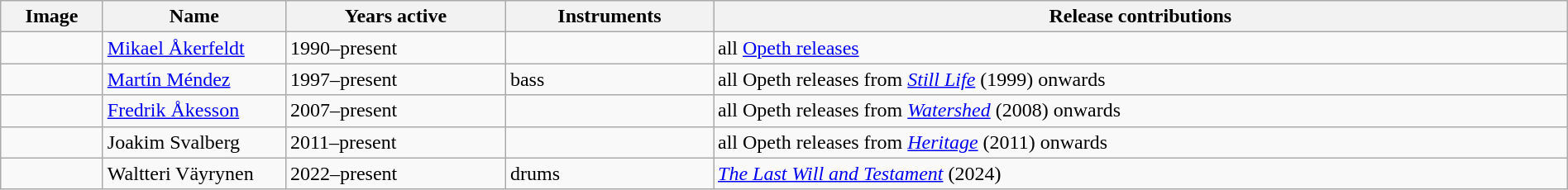<table class="wikitable" border="1" width=100%>
<tr>
<th width="75">Image</th>
<th width="140">Name</th>
<th width="170">Years active</th>
<th width="160">Instruments</th>
<th>Release contributions</th>
</tr>
<tr>
<td></td>
<td><a href='#'>Mikael Åkerfeldt</a></td>
<td>1990–present</td>
<td></td>
<td>all <a href='#'>Opeth releases</a></td>
</tr>
<tr>
<td></td>
<td><a href='#'>Martín Méndez</a></td>
<td>1997–present</td>
<td>bass</td>
<td>all Opeth releases from <em><a href='#'>Still Life</a></em> (1999) onwards</td>
</tr>
<tr>
<td></td>
<td><a href='#'>Fredrik Åkesson</a></td>
<td>2007–present</td>
<td></td>
<td>all Opeth releases from <em><a href='#'>Watershed</a></em> (2008) onwards</td>
</tr>
<tr>
<td></td>
<td>Joakim Svalberg</td>
<td>2011–present</td>
<td></td>
<td>all Opeth releases from <em><a href='#'>Heritage</a></em> (2011) onwards</td>
</tr>
<tr>
<td></td>
<td>Waltteri Väyrynen</td>
<td>2022–present</td>
<td>drums</td>
<td><em><a href='#'>The Last Will and Testament</a></em> (2024)</td>
</tr>
</table>
